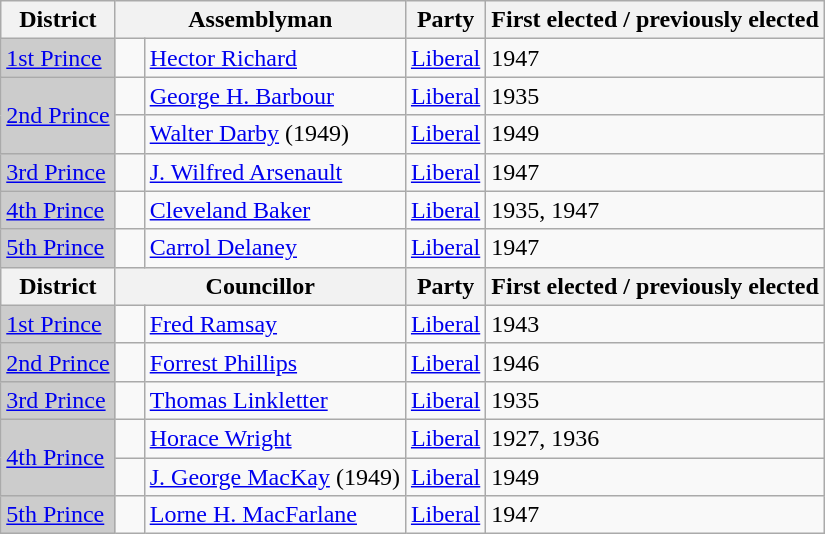<table class="wikitable sortable">
<tr>
<th>District</th>
<th colspan="2">Assemblyman</th>
<th>Party</th>
<th>First elected / previously elected</th>
</tr>
<tr>
<td bgcolor="CCCCCC"><a href='#'>1st Prince</a></td>
<td>   </td>
<td><a href='#'>Hector Richard</a></td>
<td><a href='#'>Liberal</a></td>
<td>1947</td>
</tr>
<tr>
<td rowspan=2 bgcolor="CCCCCC"><a href='#'>2nd Prince</a></td>
<td>   </td>
<td><a href='#'>George H. Barbour</a></td>
<td><a href='#'>Liberal</a></td>
<td>1935</td>
</tr>
<tr>
<td> </td>
<td><a href='#'>Walter Darby</a> (1949)</td>
<td><a href='#'>Liberal</a></td>
<td>1949</td>
</tr>
<tr>
<td bgcolor="CCCCCC"><a href='#'>3rd Prince</a></td>
<td>   </td>
<td><a href='#'>J. Wilfred Arsenault</a></td>
<td><a href='#'>Liberal</a></td>
<td>1947</td>
</tr>
<tr>
<td bgcolor="CCCCCC"><a href='#'>4th Prince</a></td>
<td>   </td>
<td><a href='#'>Cleveland Baker</a></td>
<td><a href='#'>Liberal</a></td>
<td>1935, 1947</td>
</tr>
<tr>
<td bgcolor="CCCCCC"><a href='#'>5th Prince</a></td>
<td>   </td>
<td><a href='#'>Carrol Delaney</a></td>
<td><a href='#'>Liberal</a></td>
<td>1947</td>
</tr>
<tr>
<th>District</th>
<th colspan="2">Councillor</th>
<th>Party</th>
<th>First elected / previously elected</th>
</tr>
<tr>
<td bgcolor="CCCCCC"><a href='#'>1st Prince</a></td>
<td>   </td>
<td><a href='#'>Fred Ramsay</a></td>
<td><a href='#'>Liberal</a></td>
<td>1943</td>
</tr>
<tr>
<td bgcolor="CCCCCC"><a href='#'>2nd Prince</a></td>
<td>   </td>
<td><a href='#'>Forrest Phillips</a></td>
<td><a href='#'>Liberal</a></td>
<td>1946</td>
</tr>
<tr>
<td bgcolor="CCCCCC"><a href='#'>3rd Prince</a></td>
<td>   </td>
<td><a href='#'>Thomas Linkletter</a></td>
<td><a href='#'>Liberal</a></td>
<td>1935</td>
</tr>
<tr>
<td rowspan=2 bgcolor="CCCCCC"><a href='#'>4th Prince</a></td>
<td>    <br></td>
<td><a href='#'>Horace Wright</a></td>
<td><a href='#'>Liberal</a></td>
<td>1927, 1936</td>
</tr>
<tr>
<td> </td>
<td><a href='#'>J. George MacKay</a> (1949)</td>
<td><a href='#'>Liberal</a></td>
<td>1949</td>
</tr>
<tr>
<td bgcolor="CCCCCC"><a href='#'>5th Prince</a></td>
<td>   </td>
<td><a href='#'>Lorne H. MacFarlane</a></td>
<td><a href='#'>Liberal</a></td>
<td>1947</td>
</tr>
</table>
